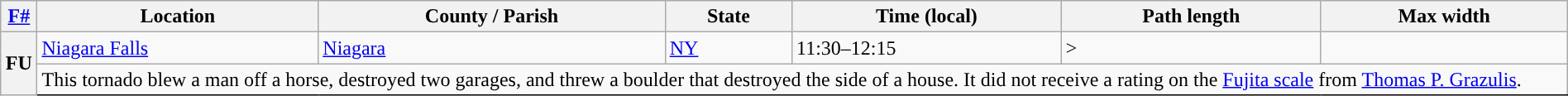<table class="wikitable sortable" style="width:100%;">
<tr>
<th scope="col" align="center"><a href='#'>F#</a><br></th>
<th scope="col" align="center" class="unsortable">Location</th>
<th scope="col" align="center" class="unsortable">County / Parish</th>
<th scope="col" align="center">State</th>
<th scope="col" align="center">Time (local)</th>
<th scope="col" align="center">Path length</th>
<th scope="col" align="center">Max width</th>
</tr>
<tr>
<th scope="row" rowspan="2" style="background-color:#">FU</th>
<td><a href='#'>Niagara Falls</a></td>
<td><a href='#'>Niagara</a></td>
<td><a href='#'>NY</a></td>
<td>11:30–12:15</td>
<td>></td>
<td></td>
</tr>
<tr class="expand-child">
<td colspan="6" style="border-bottom: 1px solid black;">This tornado blew a man off a horse, destroyed two garages, and threw a boulder that destroyed the side of a house. It did not receive a rating on the <a href='#'>Fujita scale</a> from <a href='#'>Thomas P. Grazulis</a>.</td>
</tr>
</table>
